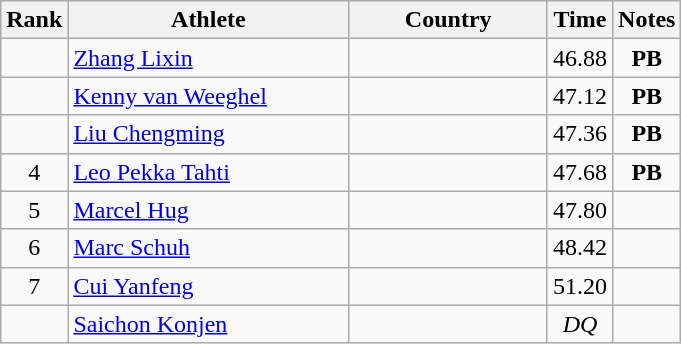<table class="wikitable sortable" style="text-align:center">
<tr>
<th>Rank</th>
<th style="width:180px">Athlete</th>
<th style="width:125px">Country</th>
<th>Time</th>
<th>Notes</th>
</tr>
<tr>
<td></td>
<td style="text-align:left;"><a href='#'>Zhang Lixin</a></td>
<td style="text-align:left;"></td>
<td>46.88</td>
<td><strong>PB</strong></td>
</tr>
<tr>
<td></td>
<td style="text-align:left;"><a href='#'>Kenny van Weeghel</a></td>
<td style="text-align:left;"></td>
<td>47.12</td>
<td><strong>PB</strong></td>
</tr>
<tr>
<td></td>
<td style="text-align:left;"><a href='#'>Liu Chengming</a></td>
<td style="text-align:left;"></td>
<td>47.36</td>
<td><strong>PB</strong></td>
</tr>
<tr>
<td>4</td>
<td style="text-align:left;"><a href='#'>Leo Pekka Tahti</a></td>
<td style="text-align:left;"></td>
<td>47.68</td>
<td><strong>PB</strong></td>
</tr>
<tr>
<td>5</td>
<td style="text-align:left;"><a href='#'>Marcel Hug</a></td>
<td style="text-align:left;"></td>
<td>47.80</td>
<td></td>
</tr>
<tr>
<td>6</td>
<td style="text-align:left;"><a href='#'>Marc Schuh</a></td>
<td style="text-align:left;"></td>
<td>48.42</td>
<td></td>
</tr>
<tr>
<td>7</td>
<td style="text-align:left;"><a href='#'>Cui Yanfeng</a></td>
<td style="text-align:left;"></td>
<td>51.20</td>
<td></td>
</tr>
<tr>
<td></td>
<td style="text-align:left;"><a href='#'>Saichon Konjen</a></td>
<td style="text-align:left;"></td>
<td><em>DQ</em></td>
<td></td>
</tr>
</table>
